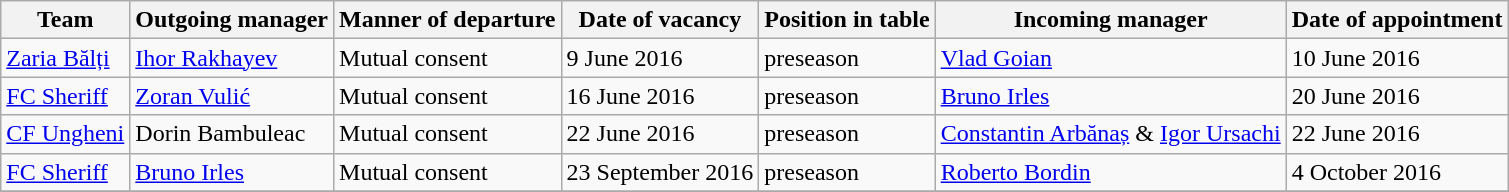<table class="wikitable sortable">
<tr>
<th>Team</th>
<th>Outgoing manager</th>
<th>Manner of departure</th>
<th>Date of vacancy</th>
<th>Position in table</th>
<th>Incoming manager</th>
<th>Date of appointment</th>
</tr>
<tr>
<td><a href='#'>Zaria Bălți</a></td>
<td> <a href='#'>Ihor Rakhayev</a></td>
<td>Mutual consent</td>
<td>9 June 2016</td>
<td>preseason</td>
<td> <a href='#'>Vlad Goian</a></td>
<td>10 June 2016</td>
</tr>
<tr>
<td><a href='#'>FC Sheriff</a></td>
<td> <a href='#'>Zoran Vulić</a></td>
<td>Mutual consent</td>
<td>16 June 2016</td>
<td>preseason</td>
<td> <a href='#'>Bruno Irles</a></td>
<td>20 June 2016</td>
</tr>
<tr>
<td><a href='#'>CF Ungheni</a></td>
<td> Dorin Bambuleac</td>
<td>Mutual consent</td>
<td>22 June 2016</td>
<td>preseason</td>
<td> <a href='#'>Constantin Arbănaș</a> &   <a href='#'>Igor Ursachi</a></td>
<td>22 June 2016</td>
</tr>
<tr>
<td><a href='#'>FC Sheriff</a></td>
<td> <a href='#'>Bruno Irles</a></td>
<td>Mutual consent</td>
<td>23 September 2016</td>
<td>preseason</td>
<td> <a href='#'>Roberto Bordin</a></td>
<td>4 October 2016</td>
</tr>
<tr>
</tr>
</table>
